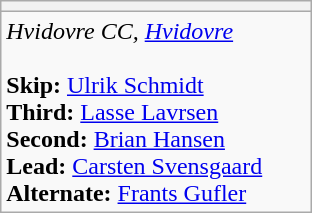<table class="wikitable">
<tr>
<th bgcolor="#efefef" width="200"></th>
</tr>
<tr>
<td><em>Hvidovre CC, <a href='#'>Hvidovre</a></em><br><br><strong>Skip:</strong> <a href='#'>Ulrik Schmidt</a> <br>
<strong>Third:</strong> <a href='#'>Lasse Lavrsen</a> <br>
<strong>Second:</strong> <a href='#'>Brian Hansen</a> <br>
<strong>Lead:</strong> <a href='#'>Carsten Svensgaard</a> <br>
<strong>Alternate:</strong> <a href='#'>Frants Gufler</a> <br></td>
</tr>
</table>
